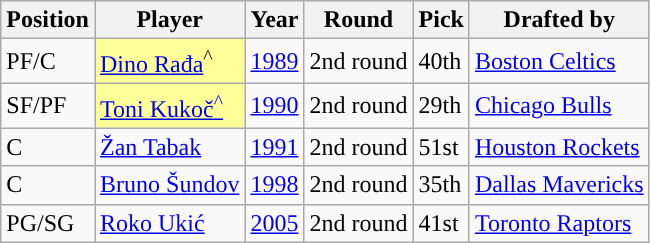<table class="wikitable sortable" style="text-align: left;">
<tr>
<th>Position</th>
<th>Player</th>
<th>Year</th>
<th>Round</th>
<th>Pick</th>
<th>Drafted by</th>
</tr>
<tr>
<td>PF/C</td>
<td bgcolor="#FFFF99"> <a href='#'>Dino Rađa</a><sup>^</sup></td>
<td><a href='#'>1989</a></td>
<td>2nd round</td>
<td>40th</td>
<td><a href='#'>Boston Celtics</a></td>
</tr>
<tr>
<td>SF/PF</td>
<td bgcolor="#FFFF99"> <a href='#'>Toni Kukoč<sup>^</sup></a></td>
<td><a href='#'>1990</a></td>
<td>2nd round</td>
<td>29th</td>
<td><a href='#'>Chicago Bulls</a></td>
</tr>
<tr>
<td>C</td>
<td> <a href='#'>Žan Tabak</a></td>
<td><a href='#'>1991</a></td>
<td>2nd round</td>
<td>51st</td>
<td><a href='#'>Houston Rockets</a></td>
</tr>
<tr>
<td>C</td>
<td> <a href='#'>Bruno Šundov</a></td>
<td><a href='#'>1998</a></td>
<td>2nd round</td>
<td>35th</td>
<td><a href='#'>Dallas Mavericks</a></td>
</tr>
<tr>
<td>PG/SG</td>
<td> <a href='#'>Roko Ukić</a></td>
<td><a href='#'>2005</a></td>
<td>2nd round</td>
<td>41st</td>
<td><a href='#'>Toronto Raptors</a></td>
</tr>
</table>
